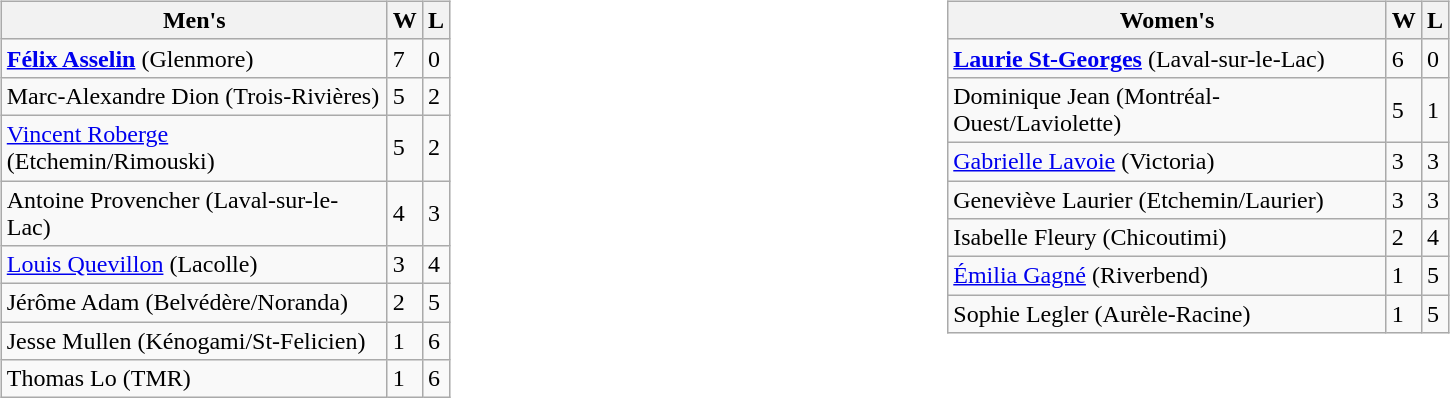<table>
<tr>
<td valign=top width=20%><br><table class=wikitable>
<tr>
<th width=250>Men's</th>
<th>W</th>
<th>L</th>
</tr>
<tr>
<td><strong><a href='#'>Félix Asselin</a></strong> (Glenmore)</td>
<td>7</td>
<td>0</td>
</tr>
<tr>
<td>Marc-Alexandre Dion (Trois-Rivières)</td>
<td>5</td>
<td>2</td>
</tr>
<tr>
<td><a href='#'>Vincent Roberge</a> (Etchemin/Rimouski)</td>
<td>5</td>
<td>2</td>
</tr>
<tr>
<td>Antoine Provencher (Laval-sur-le-Lac)</td>
<td>4</td>
<td>3</td>
</tr>
<tr>
<td><a href='#'>Louis Quevillon</a> (Lacolle)</td>
<td>3</td>
<td>4</td>
</tr>
<tr>
<td>Jérôme Adam (Belvédère/Noranda)</td>
<td>2</td>
<td>5</td>
</tr>
<tr>
<td>Jesse Mullen (Kénogami/St-Felicien)</td>
<td>1</td>
<td>6</td>
</tr>
<tr>
<td>Thomas Lo (TMR)</td>
<td>1</td>
<td>6</td>
</tr>
</table>
</td>
<td valign=top width=20%><br><table class=wikitable>
<tr>
<th width=285>Women's</th>
<th>W</th>
<th>L</th>
</tr>
<tr>
<td><strong><a href='#'>Laurie St-Georges</a></strong> (Laval-sur-le-Lac)</td>
<td>6</td>
<td>0</td>
</tr>
<tr>
<td>Dominique Jean (Montréal-Ouest/Laviolette)</td>
<td>5</td>
<td>1</td>
</tr>
<tr>
<td><a href='#'>Gabrielle Lavoie</a> (Victoria)</td>
<td>3</td>
<td>3</td>
</tr>
<tr>
<td>Geneviève Laurier (Etchemin/Laurier)</td>
<td>3</td>
<td>3</td>
</tr>
<tr>
<td>Isabelle Fleury (Chicoutimi)</td>
<td>2</td>
<td>4</td>
</tr>
<tr>
<td><a href='#'>Émilia Gagné</a> (Riverbend)</td>
<td>1</td>
<td>5</td>
</tr>
<tr>
<td>Sophie Legler (Aurèle-Racine)</td>
<td>1</td>
<td>5</td>
</tr>
</table>
</td>
</tr>
</table>
